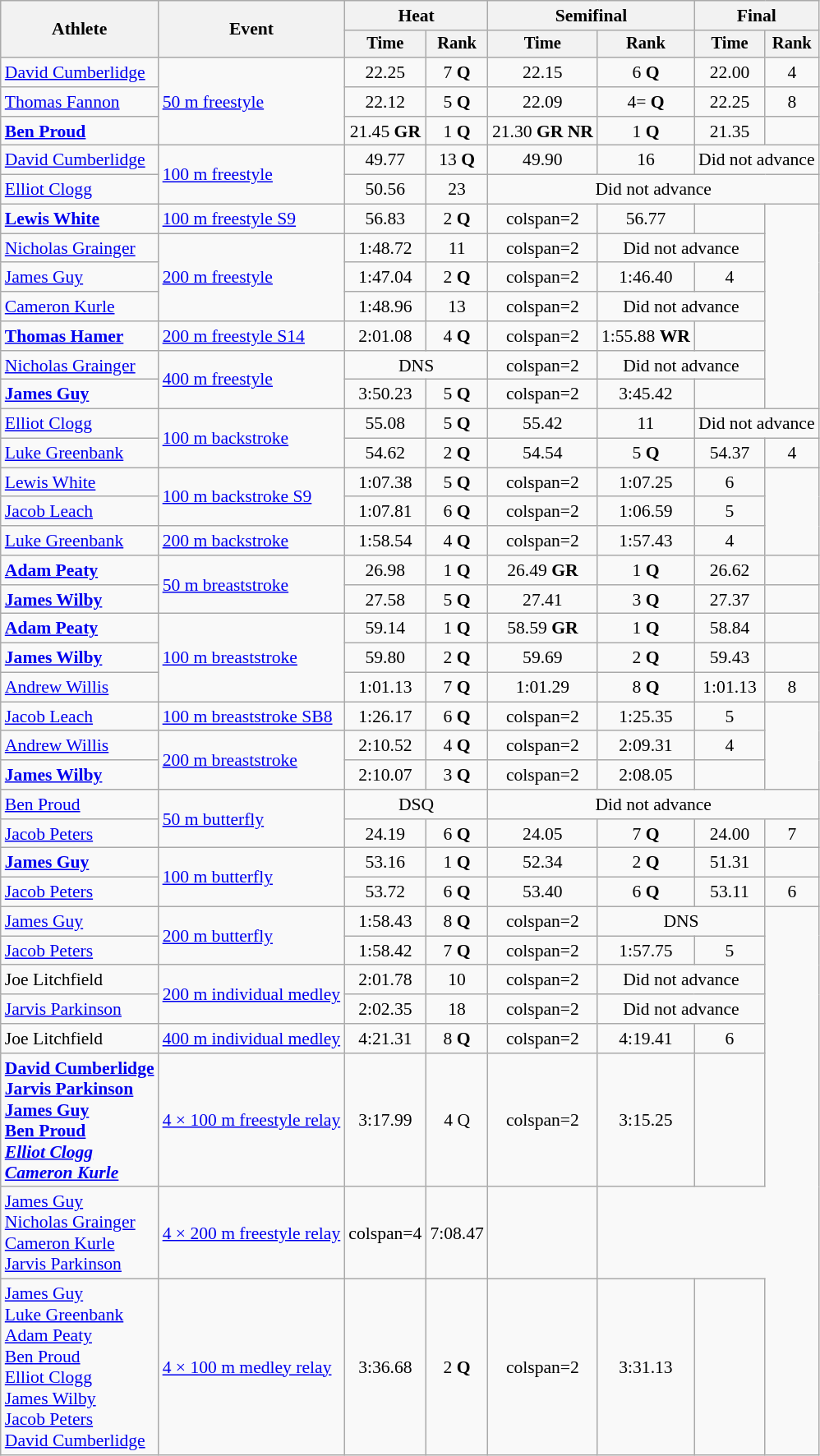<table class=wikitable style=font-size:90%>
<tr>
<th rowspan=2>Athlete</th>
<th rowspan=2>Event</th>
<th colspan=2>Heat</th>
<th colspan=2>Semifinal</th>
<th colspan=2>Final</th>
</tr>
<tr style=font-size:95%>
<th>Time</th>
<th>Rank</th>
<th>Time</th>
<th>Rank</th>
<th>Time</th>
<th>Rank</th>
</tr>
<tr align=center>
<td align=left><a href='#'>David Cumberlidge</a></td>
<td align=left rowspan=3><a href='#'>50 m freestyle</a></td>
<td>22.25</td>
<td>7 <strong>Q</strong></td>
<td>22.15</td>
<td>6 <strong>Q</strong></td>
<td>22.00</td>
<td>4</td>
</tr>
<tr align=center>
<td align=left><a href='#'>Thomas Fannon</a></td>
<td>22.12</td>
<td>5 <strong>Q</strong></td>
<td>22.09</td>
<td>4= <strong>Q</strong></td>
<td>22.25</td>
<td>8</td>
</tr>
<tr align=center>
<td align=left><strong><a href='#'>Ben Proud</a></strong></td>
<td>21.45 <strong>GR</strong></td>
<td>1 <strong>Q</strong></td>
<td>21.30 <strong>GR</strong> <strong>NR</strong></td>
<td>1 <strong>Q</strong></td>
<td>21.35</td>
<td></td>
</tr>
<tr align=center>
<td align=left><a href='#'>David Cumberlidge</a></td>
<td align=left rowspan=2><a href='#'>100 m freestyle</a></td>
<td>49.77</td>
<td>13 <strong>Q</strong></td>
<td>49.90</td>
<td>16</td>
<td colspan=2>Did not advance</td>
</tr>
<tr align=center>
<td align=left><a href='#'>Elliot Clogg</a></td>
<td>50.56</td>
<td>23</td>
<td colspan=4>Did not advance</td>
</tr>
<tr align=center>
<td align=left><strong><a href='#'>Lewis White</a></strong></td>
<td align=left><a href='#'>100 m freestyle S9</a></td>
<td>56.83</td>
<td>2 <strong>Q</strong></td>
<td>colspan=2 </td>
<td>56.77</td>
<td></td>
</tr>
<tr align=center>
<td align=left><a href='#'>Nicholas Grainger</a></td>
<td align=left rowspan=3><a href='#'>200 m freestyle</a></td>
<td>1:48.72</td>
<td>11</td>
<td>colspan=2 </td>
<td colspan=2>Did not advance</td>
</tr>
<tr align=center>
<td align=left><a href='#'>James Guy</a></td>
<td>1:47.04</td>
<td>2 <strong>Q</strong></td>
<td>colspan=2 </td>
<td>1:46.40</td>
<td>4</td>
</tr>
<tr align=center>
<td align=left><a href='#'>Cameron Kurle</a></td>
<td>1:48.96</td>
<td>13</td>
<td>colspan=2 </td>
<td colspan=2>Did not advance</td>
</tr>
<tr align=center>
<td align=left><strong><a href='#'>Thomas Hamer</a></strong></td>
<td align=left><a href='#'>200 m freestyle S14</a></td>
<td>2:01.08</td>
<td>4 <strong>Q</strong></td>
<td>colspan=2 </td>
<td>1:55.88 <strong>WR</strong></td>
<td></td>
</tr>
<tr align=center>
<td align=left><a href='#'>Nicholas Grainger</a></td>
<td align=left rowspan=2><a href='#'>400 m freestyle</a></td>
<td colspan=2>DNS</td>
<td>colspan=2 </td>
<td colspan=2>Did not advance</td>
</tr>
<tr align=center>
<td align=left><strong><a href='#'>James Guy</a></strong></td>
<td>3:50.23</td>
<td>5 <strong>Q</strong></td>
<td>colspan=2 </td>
<td>3:45.42</td>
<td></td>
</tr>
<tr align=center>
<td align=left><a href='#'>Elliot Clogg</a></td>
<td align=left rowspan=2><a href='#'>100 m backstroke</a></td>
<td>55.08</td>
<td>5 <strong>Q</strong></td>
<td>55.42</td>
<td>11</td>
<td colspan=2>Did not advance</td>
</tr>
<tr align=center>
<td align=left><a href='#'>Luke Greenbank</a></td>
<td>54.62</td>
<td>2 <strong>Q</strong></td>
<td>54.54</td>
<td>5 <strong>Q</strong></td>
<td>54.37</td>
<td>4</td>
</tr>
<tr align=center>
<td align=left><a href='#'>Lewis White</a></td>
<td align=left rowspan=2><a href='#'>100 m backstroke S9</a></td>
<td>1:07.38</td>
<td>5 <strong>Q</strong></td>
<td>colspan=2 </td>
<td>1:07.25</td>
<td>6</td>
</tr>
<tr align=center>
<td align=left><a href='#'>Jacob Leach</a></td>
<td>1:07.81</td>
<td>6 <strong>Q</strong></td>
<td>colspan=2 </td>
<td>1:06.59</td>
<td>5</td>
</tr>
<tr align=center>
<td align=left><a href='#'>Luke Greenbank</a></td>
<td align=left><a href='#'>200 m backstroke</a></td>
<td>1:58.54</td>
<td>4 <strong>Q</strong></td>
<td>colspan=2 </td>
<td>1:57.43</td>
<td>4</td>
</tr>
<tr align=center>
<td align=left><strong><a href='#'>Adam Peaty</a></strong></td>
<td align=left rowspan=2><a href='#'>50 m breaststroke</a></td>
<td>26.98</td>
<td>1 <strong>Q</strong></td>
<td>26.49 <strong>GR</strong></td>
<td>1 <strong>Q</strong></td>
<td>26.62</td>
<td></td>
</tr>
<tr align=center>
<td align=left><strong><a href='#'>James Wilby</a></strong></td>
<td>27.58</td>
<td>5 <strong>Q</strong></td>
<td>27.41</td>
<td>3 <strong>Q</strong></td>
<td>27.37</td>
<td></td>
</tr>
<tr align=center>
<td align=left><strong><a href='#'>Adam Peaty</a></strong></td>
<td align=left rowspan=3><a href='#'>100 m breaststroke</a></td>
<td>59.14</td>
<td>1 <strong>Q</strong></td>
<td>58.59 <strong>GR</strong></td>
<td>1 <strong>Q</strong></td>
<td>58.84</td>
<td></td>
</tr>
<tr align=center>
<td align=left><strong><a href='#'>James Wilby</a></strong></td>
<td>59.80</td>
<td>2 <strong>Q</strong></td>
<td>59.69</td>
<td>2 <strong>Q</strong></td>
<td>59.43</td>
<td></td>
</tr>
<tr align=center>
<td align=left><a href='#'>Andrew Willis</a></td>
<td>1:01.13</td>
<td>7 <strong>Q</strong></td>
<td>1:01.29</td>
<td>8 <strong>Q</strong></td>
<td>1:01.13</td>
<td>8</td>
</tr>
<tr align=center>
<td align=left><a href='#'>Jacob Leach</a></td>
<td align=left rowspan=1><a href='#'>100 m breaststroke SB8</a></td>
<td>1:26.17</td>
<td>6 <strong>Q</strong></td>
<td>colspan=2 </td>
<td>1:25.35</td>
<td>5</td>
</tr>
<tr align=center>
<td align=left><a href='#'>Andrew Willis</a></td>
<td align=left rowspan=2><a href='#'>200 m breaststroke</a></td>
<td>2:10.52</td>
<td>4 <strong>Q</strong></td>
<td>colspan=2 </td>
<td>2:09.31</td>
<td>4</td>
</tr>
<tr align=center>
<td align=left><strong><a href='#'>James Wilby</a></strong></td>
<td>2:10.07</td>
<td>3 <strong>Q</strong></td>
<td>colspan=2 </td>
<td>2:08.05</td>
<td></td>
</tr>
<tr align=center>
<td align=left><a href='#'>Ben Proud</a></td>
<td align=left rowspan=2><a href='#'>50 m butterfly</a></td>
<td colspan=2>DSQ</td>
<td colspan=4>Did not advance</td>
</tr>
<tr align=center>
<td align=left><a href='#'>Jacob Peters</a></td>
<td>24.19</td>
<td>6 <strong>Q</strong></td>
<td>24.05</td>
<td>7 <strong>Q</strong></td>
<td>24.00</td>
<td>7</td>
</tr>
<tr align=center>
<td align=left><strong><a href='#'>James Guy</a></strong></td>
<td align=left rowspan=2><a href='#'>100 m butterfly</a></td>
<td>53.16</td>
<td>1 <strong>Q</strong></td>
<td>52.34</td>
<td>2 <strong>Q</strong></td>
<td>51.31</td>
<td></td>
</tr>
<tr align=center>
<td align=left><a href='#'>Jacob Peters</a></td>
<td>53.72</td>
<td>6 <strong>Q</strong></td>
<td>53.40</td>
<td>6 <strong>Q</strong></td>
<td>53.11</td>
<td>6</td>
</tr>
<tr align=center>
<td align=left><a href='#'>James Guy</a></td>
<td align=left rowspan=2><a href='#'>200 m butterfly</a></td>
<td>1:58.43</td>
<td>8 <strong>Q</strong></td>
<td>colspan=2 </td>
<td colspan=2>DNS</td>
</tr>
<tr align=center>
<td align=left><a href='#'>Jacob Peters</a></td>
<td>1:58.42</td>
<td>7 <strong>Q</strong></td>
<td>colspan=2 </td>
<td>1:57.75</td>
<td>5</td>
</tr>
<tr align=center>
<td align=left>Joe Litchfield</td>
<td align=left rowspan=2><a href='#'>200 m individual medley</a></td>
<td>2:01.78</td>
<td>10</td>
<td>colspan=2 </td>
<td colspan=2>Did not advance</td>
</tr>
<tr align=center>
<td align=left><a href='#'>Jarvis Parkinson</a></td>
<td>2:02.35</td>
<td>18</td>
<td>colspan=2 </td>
<td colspan=2>Did not advance</td>
</tr>
<tr align=center>
<td align=left>Joe Litchfield</td>
<td align=left><a href='#'>400 m individual medley</a></td>
<td>4:21.31</td>
<td>8 <strong>Q</strong></td>
<td>colspan=2 </td>
<td>4:19.41</td>
<td>6</td>
</tr>
<tr align=center>
<td align=left><strong><a href='#'>David Cumberlidge</a><br><a href='#'>Jarvis Parkinson</a><br><a href='#'>James Guy</a><br><a href='#'>Ben Proud</a><br><em><a href='#'>Elliot Clogg</a></em><br><em><a href='#'>Cameron Kurle</a><strong><em></td>
<td align=left><a href='#'>4 × 100 m freestyle relay</a></td>
<td>3:17.99</td>
<td>4 </strong>Q<strong></td>
<td>colspan=2 </td>
<td>3:15.25</td>
<td></td>
</tr>
<tr align=center>
<td align=left></strong><a href='#'>James Guy</a><br><a href='#'>Nicholas Grainger</a><br><a href='#'>Cameron Kurle</a><br><a href='#'>Jarvis Parkinson</a><strong></td>
<td align=left><a href='#'>4 × 200 m freestyle relay</a></td>
<td>colspan=4 </td>
<td>7:08.47</td>
<td></td>
</tr>
<tr align=center>
<td align=left></strong><a href='#'>James Guy</a><br><a href='#'>Luke Greenbank</a><br><a href='#'>Adam Peaty</a><br><a href='#'>Ben Proud</a><br></em><a href='#'>Elliot Clogg</a><em><br></em><a href='#'>James Wilby</a><em><br></em><a href='#'>Jacob Peters</a><em><br></em><a href='#'>David Cumberlidge</a></em></strong></td>
<td align=left><a href='#'>4 × 100 m medley relay</a></td>
<td>3:36.68</td>
<td>2 <strong>Q</strong></td>
<td>colspan=2 </td>
<td>3:31.13</td>
<td></td>
</tr>
</table>
